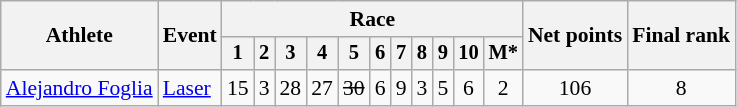<table class="wikitable" style="font-size:90%">
<tr>
<th rowspan="2">Athlete</th>
<th rowspan="2">Event</th>
<th colspan=11>Race</th>
<th rowspan=2>Net points</th>
<th rowspan=2>Final rank</th>
</tr>
<tr style="font-size:95%">
<th>1</th>
<th>2</th>
<th>3</th>
<th>4</th>
<th>5</th>
<th>6</th>
<th>7</th>
<th>8</th>
<th>9</th>
<th>10</th>
<th>M*</th>
</tr>
<tr align=center>
<td align=left><a href='#'>Alejandro Foglia</a></td>
<td align=left><a href='#'>Laser</a></td>
<td>15</td>
<td>3</td>
<td>28</td>
<td>27</td>
<td><s>30</s></td>
<td>6</td>
<td>9</td>
<td>3</td>
<td>5</td>
<td>6</td>
<td>2</td>
<td>106</td>
<td>8</td>
</tr>
</table>
